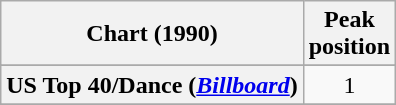<table class="wikitable sortable plainrowheaders" style="text-align:center">
<tr>
<th scope="col">Chart (1990)</th>
<th scope="col">Peak<br>position</th>
</tr>
<tr>
</tr>
<tr>
</tr>
<tr>
</tr>
<tr>
</tr>
<tr>
</tr>
<tr>
</tr>
<tr>
</tr>
<tr>
</tr>
<tr>
<th scope="row">US Top 40/Dance (<em><a href='#'>Billboard</a></em>)</th>
<td>1</td>
</tr>
<tr>
</tr>
</table>
